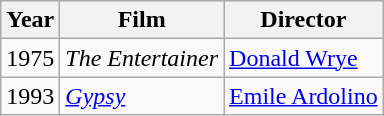<table class="wikitable">
<tr>
<th>Year</th>
<th>Film</th>
<th>Director</th>
</tr>
<tr>
<td>1975</td>
<td><em>The Entertainer</em></td>
<td><a href='#'>Donald Wrye</a></td>
</tr>
<tr>
<td>1993</td>
<td><em><a href='#'>Gypsy</a></em></td>
<td><a href='#'>Emile Ardolino</a></td>
</tr>
</table>
